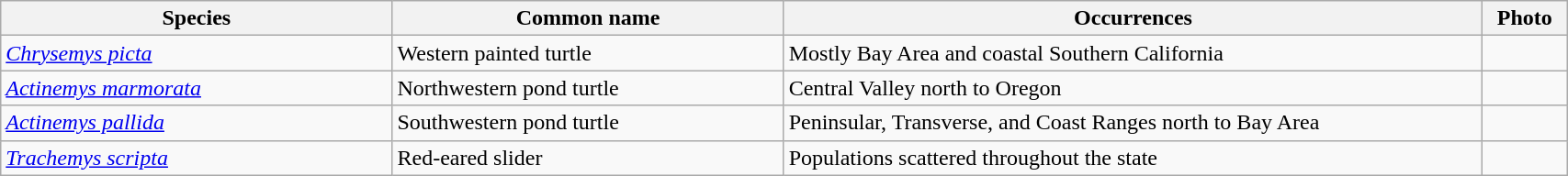<table width=90% class="wikitable">
<tr>
<th width=25%>Species</th>
<th width=25%>Common name</th>
<th>Occurrences</th>
<th>Photo</th>
</tr>
<tr>
<td><em><a href='#'>Chrysemys picta</a></em>  </td>
<td>Western painted turtle</td>
<td>Mostly Bay Area and coastal Southern California</td>
<td></td>
</tr>
<tr>
<td><em><a href='#'>Actinemys marmorata</a></em></td>
<td>Northwestern pond turtle</td>
<td>Central Valley north to Oregon</td>
<td></td>
</tr>
<tr>
<td><em><a href='#'>Actinemys pallida</a></em></td>
<td>Southwestern pond turtle</td>
<td>Peninsular, Transverse, and Coast Ranges north to Bay Area</td>
<td></td>
</tr>
<tr>
<td><em><a href='#'>Trachemys scripta</a></em>  </td>
<td>Red-eared slider</td>
<td>Populations scattered throughout the state</td>
<td></td>
</tr>
</table>
